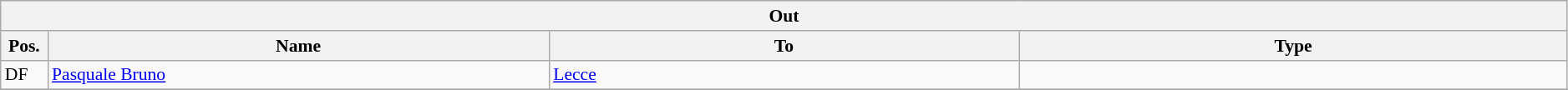<table class="wikitable" style="font-size:90%;width:99%;">
<tr>
<th colspan="4">Out</th>
</tr>
<tr>
<th width=3%>Pos.</th>
<th width=32%>Name</th>
<th width=30%>To</th>
<th width=35%>Type</th>
</tr>
<tr>
<td>DF</td>
<td><a href='#'>Pasquale Bruno</a></td>
<td><a href='#'>Lecce</a></td>
<td></td>
</tr>
<tr>
</tr>
</table>
